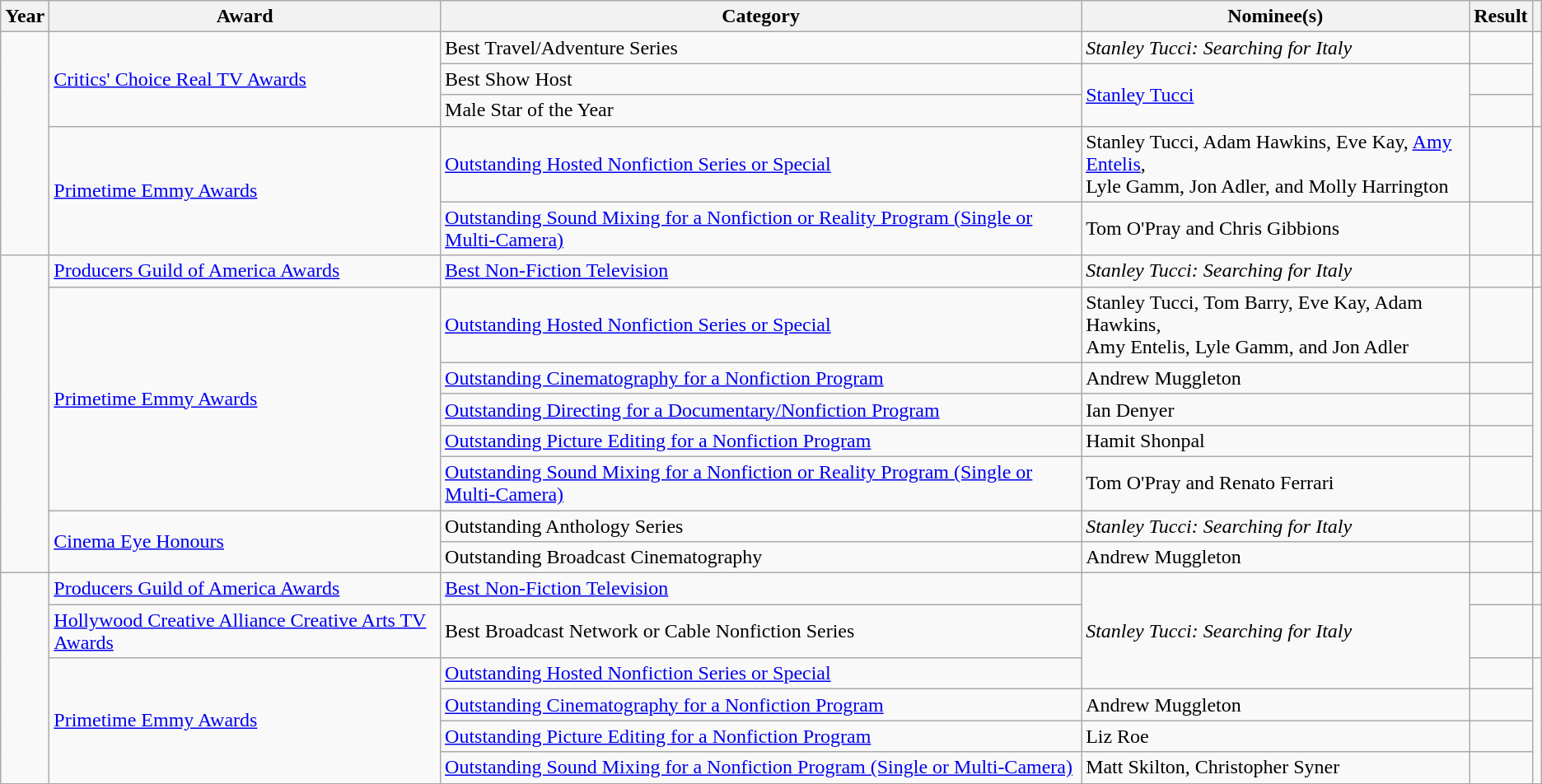<table class="wikitable sortable">
<tr>
<th>Year</th>
<th>Award</th>
<th>Category</th>
<th>Nominee(s)</th>
<th>Result</th>
<th></th>
</tr>
<tr>
<td rowspan="5"></td>
<td rowspan="3"><a href='#'>Critics' Choice Real TV Awards</a></td>
<td>Best Travel/Adventure Series</td>
<td><em>Stanley Tucci: Searching for Italy</em></td>
<td></td>
<td align="center" rowspan="3"></td>
</tr>
<tr>
<td>Best Show Host</td>
<td rowspan="2"><a href='#'>Stanley Tucci</a></td>
<td></td>
</tr>
<tr>
<td>Male Star of the Year</td>
<td></td>
</tr>
<tr>
<td rowspan="2"><a href='#'>Primetime Emmy Awards</a></td>
<td><a href='#'>Outstanding Hosted Nonfiction Series or Special</a></td>
<td>Stanley Tucci, Adam Hawkins, Eve Kay, <a href='#'>Amy Entelis</a>, <br> Lyle Gamm, Jon Adler, and Molly Harrington</td>
<td></td>
<td align="center" rowspan="2"></td>
</tr>
<tr>
<td><a href='#'>Outstanding Sound Mixing for a Nonfiction or Reality Program (Single or Multi-Camera)</a></td>
<td>Tom O'Pray and Chris Gibbions </td>
<td></td>
</tr>
<tr>
<td rowspan="8"></td>
<td><a href='#'>Producers Guild of America Awards</a></td>
<td><a href='#'>Best Non-Fiction Television</a></td>
<td><em>Stanley Tucci: Searching for Italy</em></td>
<td></td>
<td align="center"></td>
</tr>
<tr>
<td rowspan="5"><a href='#'>Primetime Emmy Awards</a></td>
<td><a href='#'>Outstanding Hosted Nonfiction Series or Special</a></td>
<td>Stanley Tucci, Tom Barry, Eve Kay, Adam Hawkins, <br> Amy Entelis, Lyle Gamm, and Jon Adler</td>
<td></td>
<td align="center" rowspan="5"></td>
</tr>
<tr>
<td><a href='#'>Outstanding Cinematography for a Nonfiction Program</a></td>
<td>Andrew Muggleton </td>
<td></td>
</tr>
<tr>
<td><a href='#'>Outstanding Directing for a Documentary/Nonfiction Program</a></td>
<td>Ian Denyer </td>
<td></td>
</tr>
<tr>
<td><a href='#'>Outstanding Picture Editing for a Nonfiction Program</a></td>
<td>Hamit Shonpal </td>
<td></td>
</tr>
<tr>
<td><a href='#'>Outstanding Sound Mixing for a Nonfiction or Reality Program (Single or Multi-Camera)</a></td>
<td>Tom O'Pray and Renato Ferrari </td>
<td></td>
</tr>
<tr>
<td rowspan="2"><a href='#'>Cinema Eye Honours</a></td>
<td>Outstanding Anthology Series</td>
<td><em>Stanley Tucci: Searching for Italy</em></td>
<td></td>
<td align="center" rowspan="2"></td>
</tr>
<tr>
<td>Outstanding Broadcast Cinematography</td>
<td>Andrew Muggleton</td>
<td></td>
</tr>
<tr>
<td rowspan="6"></td>
<td><a href='#'>Producers Guild of America Awards</a></td>
<td><a href='#'>Best Non-Fiction Television</a></td>
<td rowspan="3"><em>Stanley Tucci: Searching for Italy</em></td>
<td></td>
<td align="center"></td>
</tr>
<tr>
<td><a href='#'>Hollywood Creative Alliance Creative Arts TV Awards</a></td>
<td>Best Broadcast Network or Cable Nonfiction Series</td>
<td></td>
<td align="center"></td>
</tr>
<tr>
<td rowspan="4"><a href='#'>Primetime Emmy Awards</a></td>
<td><a href='#'>Outstanding Hosted Nonfiction Series or Special</a></td>
<td></td>
<td rowspan="4" align="center"></td>
</tr>
<tr>
<td><a href='#'>Outstanding Cinematography for a Nonfiction Program</a></td>
<td>Andrew Muggleton </td>
<td></td>
</tr>
<tr>
<td><a href='#'>Outstanding Picture Editing for a Nonfiction Program</a></td>
<td>Liz Roe </td>
<td></td>
</tr>
<tr>
<td><a href='#'>Outstanding Sound Mixing for a Nonfiction Program (Single or Multi-Camera)</a></td>
<td>Matt Skilton, Christopher Syner </td>
<td></td>
</tr>
<tr>
</tr>
</table>
